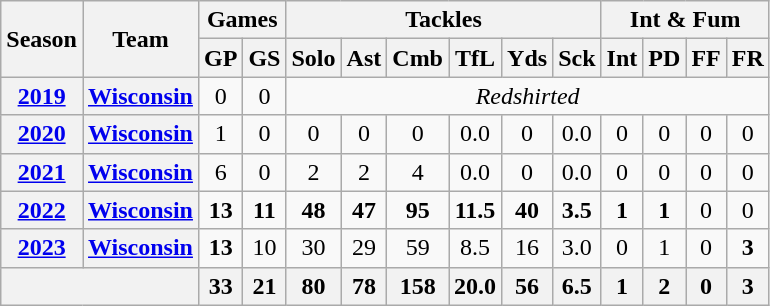<table class="wikitable" style="text-align:center;">
<tr>
<th rowspan="2">Season</th>
<th rowspan="2">Team</th>
<th colspan="2">Games</th>
<th colspan="6">Tackles</th>
<th colspan="4">Int & Fum</th>
</tr>
<tr>
<th>GP</th>
<th>GS</th>
<th>Solo</th>
<th>Ast</th>
<th>Cmb</th>
<th>TfL</th>
<th>Yds</th>
<th>Sck</th>
<th>Int</th>
<th>PD</th>
<th>FF</th>
<th>FR</th>
</tr>
<tr>
<th><a href='#'>2019</a></th>
<th><a href='#'>Wisconsin</a></th>
<td>0</td>
<td>0</td>
<td colspan="10"><em>Redshirted</em></td>
</tr>
<tr>
<th><a href='#'>2020</a></th>
<th><a href='#'>Wisconsin</a></th>
<td>1</td>
<td>0</td>
<td>0</td>
<td>0</td>
<td>0</td>
<td>0.0</td>
<td>0</td>
<td>0.0</td>
<td>0</td>
<td>0</td>
<td>0</td>
<td>0</td>
</tr>
<tr>
<th><a href='#'>2021</a></th>
<th><a href='#'>Wisconsin</a></th>
<td>6</td>
<td>0</td>
<td>2</td>
<td>2</td>
<td>4</td>
<td>0.0</td>
<td>0</td>
<td>0.0</td>
<td>0</td>
<td>0</td>
<td>0</td>
<td>0</td>
</tr>
<tr>
<th><a href='#'>2022</a></th>
<th><a href='#'>Wisconsin</a></th>
<td><strong>13</strong></td>
<td><strong>11</strong></td>
<td><strong>48</strong></td>
<td><strong>47</strong></td>
<td><strong>95</strong></td>
<td><strong>11.5</strong></td>
<td><strong>40</strong></td>
<td><strong>3.5</strong></td>
<td><strong>1</strong></td>
<td><strong>1</strong></td>
<td>0</td>
<td>0</td>
</tr>
<tr>
<th><a href='#'>2023</a></th>
<th><a href='#'>Wisconsin</a></th>
<td><strong>13</strong></td>
<td>10</td>
<td>30</td>
<td>29</td>
<td>59</td>
<td>8.5</td>
<td>16</td>
<td>3.0</td>
<td>0</td>
<td>1</td>
<td>0</td>
<td><strong>3</strong></td>
</tr>
<tr>
<th colspan="2"></th>
<th>33</th>
<th>21</th>
<th>80</th>
<th>78</th>
<th>158</th>
<th>20.0</th>
<th>56</th>
<th>6.5</th>
<th>1</th>
<th>2</th>
<th>0</th>
<th>3</th>
</tr>
</table>
